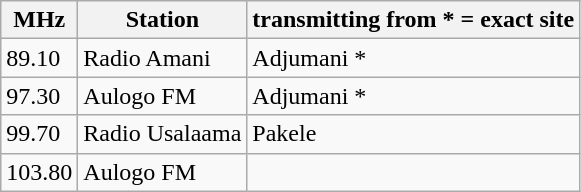<table class="wikitable">
<tr>
<th>MHz</th>
<th>Station</th>
<th>transmitting from * = exact site</th>
</tr>
<tr>
<td>89.10</td>
<td>Radio Amani</td>
<td>Adjumani *</td>
</tr>
<tr>
<td>97.30</td>
<td>Aulogo FM</td>
<td>Adjumani *</td>
</tr>
<tr>
<td>99.70</td>
<td>Radio Usalaama</td>
<td>Pakele</td>
</tr>
<tr>
<td>103.80</td>
<td>Aulogo FM</td>
</tr>
</table>
